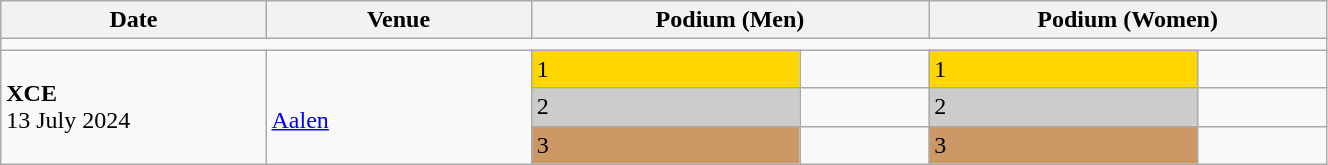<table class="wikitable" width=70%>
<tr>
<th>Date</th>
<th width=20%>Venue</th>
<th colspan=2 width=30%>Podium (Men)</th>
<th colspan=2 width=30%>Podium (Women)</th>
</tr>
<tr>
<td colspan=6></td>
</tr>
<tr>
<td rowspan=3><strong>XCE</strong> <br> 13 July 2024</td>
<td rowspan=3><br><a href='#'>Aalen</a></td>
<td bgcolor=FFD700>1</td>
<td></td>
<td bgcolor=FFD700>1</td>
<td></td>
</tr>
<tr>
<td bgcolor=CCCCCC>2</td>
<td></td>
<td bgcolor=CCCCCC>2</td>
<td></td>
</tr>
<tr>
<td bgcolor=CC9966>3</td>
<td></td>
<td bgcolor=CC9966>3</td>
<td></td>
</tr>
</table>
